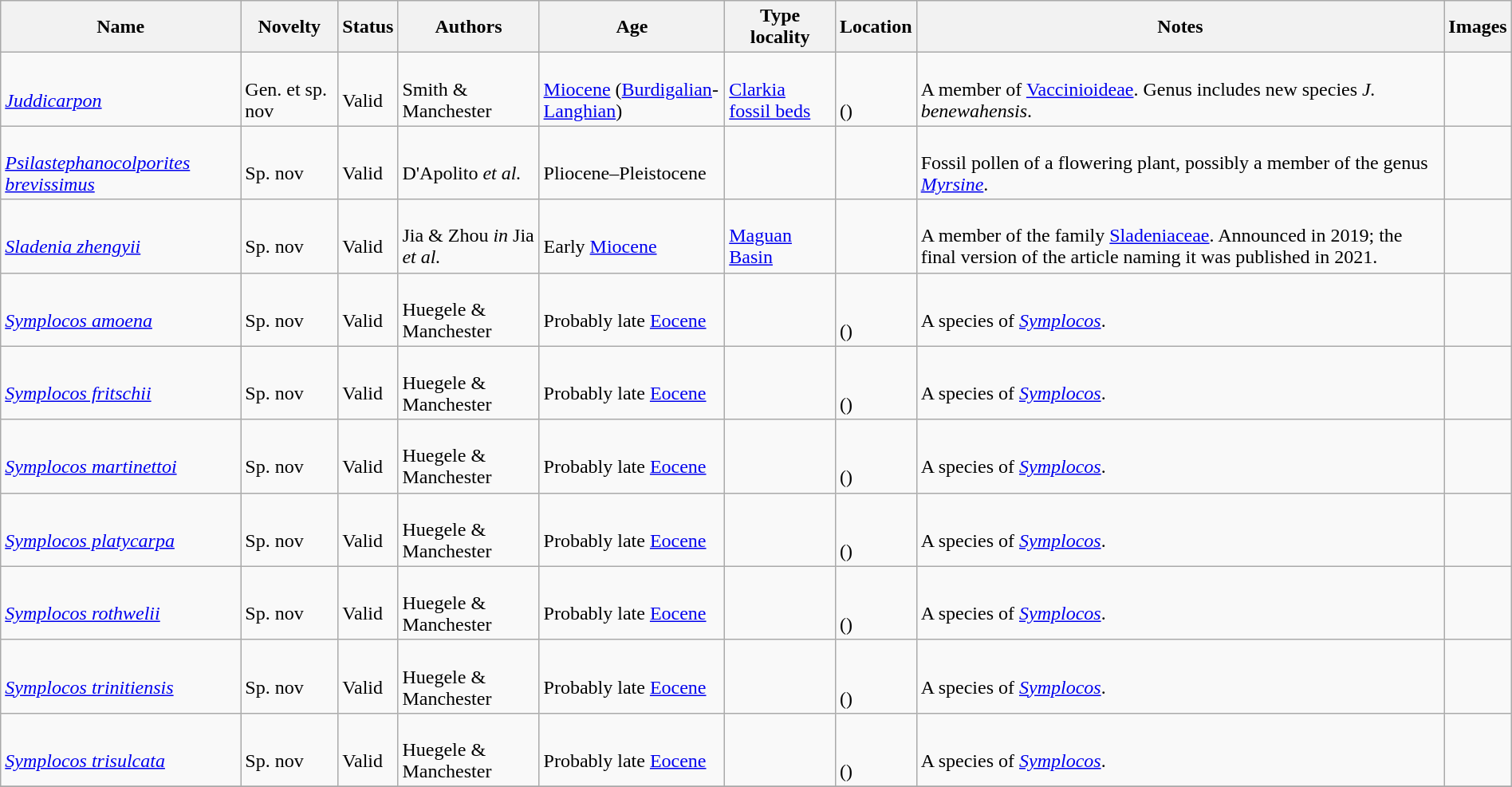<table class="wikitable sortable" align="center" width="100%">
<tr>
<th>Name</th>
<th>Novelty</th>
<th>Status</th>
<th>Authors</th>
<th>Age</th>
<th>Type locality</th>
<th>Location</th>
<th>Notes</th>
<th>Images</th>
</tr>
<tr>
<td><br><em><a href='#'>Juddicarpon</a></em></td>
<td><br>Gen. et sp. nov</td>
<td><br>Valid</td>
<td><br>Smith & Manchester</td>
<td><br><a href='#'>Miocene</a> (<a href='#'>Burdigalian</a>-<a href='#'>Langhian</a>)</td>
<td><br><a href='#'>Clarkia fossil beds</a></td>
<td><br><br>()</td>
<td><br>A member of <a href='#'>Vaccinioideae</a>. Genus includes new species <em>J. benewahensis</em>.</td>
<td></td>
</tr>
<tr>
<td><br><em><a href='#'>Psilastephanocolporites brevissimus</a></em></td>
<td><br>Sp. nov</td>
<td><br>Valid</td>
<td><br>D'Apolito <em>et al.</em></td>
<td><br>Pliocene–Pleistocene</td>
<td></td>
<td><br></td>
<td><br>Fossil pollen of a flowering plant, possibly a member of the genus <em><a href='#'>Myrsine</a></em>.</td>
<td></td>
</tr>
<tr>
<td><br><em><a href='#'>Sladenia zhengyii</a></em></td>
<td><br>Sp. nov</td>
<td><br>Valid</td>
<td><br>Jia & Zhou <em>in</em> Jia <em>et al.</em></td>
<td><br>Early <a href='#'>Miocene</a></td>
<td><br><a href='#'>Maguan Basin</a></td>
<td><br></td>
<td><br>A member of the family <a href='#'>Sladeniaceae</a>. Announced in 2019; the final version of the article naming it was published in 2021.</td>
<td></td>
</tr>
<tr>
<td><br><em><a href='#'>Symplocos amoena</a></em></td>
<td><br>Sp. nov</td>
<td><br>Valid</td>
<td><br>Huegele & Manchester</td>
<td><br>Probably late <a href='#'>Eocene</a></td>
<td></td>
<td><br><br>()</td>
<td><br>A species of <em><a href='#'>Symplocos</a></em>.</td>
<td></td>
</tr>
<tr>
<td><br><em><a href='#'>Symplocos fritschii</a></em></td>
<td><br>Sp. nov</td>
<td><br>Valid</td>
<td><br>Huegele & Manchester</td>
<td><br>Probably late <a href='#'>Eocene</a></td>
<td></td>
<td><br><br>()</td>
<td><br>A species of <em><a href='#'>Symplocos</a></em>.</td>
<td></td>
</tr>
<tr>
<td><br><em><a href='#'>Symplocos martinettoi</a></em></td>
<td><br>Sp. nov</td>
<td><br>Valid</td>
<td><br>Huegele & Manchester</td>
<td><br>Probably late <a href='#'>Eocene</a></td>
<td></td>
<td><br><br>()</td>
<td><br>A species of <em><a href='#'>Symplocos</a></em>.</td>
<td></td>
</tr>
<tr>
<td><br><em><a href='#'>Symplocos platycarpa</a></em></td>
<td><br>Sp. nov</td>
<td><br>Valid</td>
<td><br>Huegele & Manchester</td>
<td><br>Probably late <a href='#'>Eocene</a></td>
<td></td>
<td><br><br>()</td>
<td><br>A species of <em><a href='#'>Symplocos</a></em>.</td>
<td></td>
</tr>
<tr>
<td><br><em><a href='#'>Symplocos rothwelii</a></em></td>
<td><br>Sp. nov</td>
<td><br>Valid</td>
<td><br>Huegele & Manchester</td>
<td><br>Probably late <a href='#'>Eocene</a></td>
<td></td>
<td><br><br>()</td>
<td><br>A species of <em><a href='#'>Symplocos</a></em>.</td>
<td></td>
</tr>
<tr>
<td><br><em><a href='#'>Symplocos trinitiensis</a></em></td>
<td><br>Sp. nov</td>
<td><br>Valid</td>
<td><br>Huegele & Manchester</td>
<td><br>Probably late <a href='#'>Eocene</a></td>
<td></td>
<td><br><br>()</td>
<td><br>A species of <em><a href='#'>Symplocos</a></em>.</td>
<td></td>
</tr>
<tr>
<td><br><em><a href='#'>Symplocos trisulcata</a></em></td>
<td><br>Sp. nov</td>
<td><br>Valid</td>
<td><br>Huegele & Manchester</td>
<td><br>Probably late <a href='#'>Eocene</a></td>
<td></td>
<td><br><br>()</td>
<td><br>A species of <em><a href='#'>Symplocos</a></em>.</td>
<td></td>
</tr>
<tr>
</tr>
</table>
